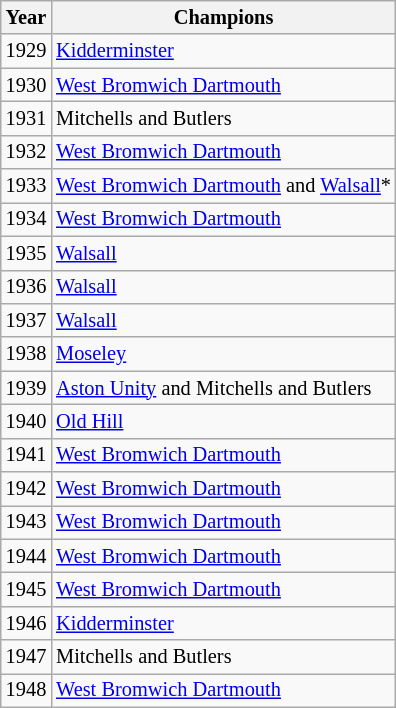<table class="wikitable" style="font-size:85%">
<tr>
<th>Year</th>
<th>Champions</th>
</tr>
<tr>
<td>1929</td>
<td><a href='#'>Kidderminster</a></td>
</tr>
<tr>
<td>1930</td>
<td><a href='#'>West Bromwich Dartmouth</a></td>
</tr>
<tr>
<td>1931</td>
<td>Mitchells and Butlers</td>
</tr>
<tr>
<td>1932</td>
<td><a href='#'>West Bromwich Dartmouth</a></td>
</tr>
<tr>
<td>1933</td>
<td><a href='#'>West Bromwich Dartmouth</a> and <a href='#'>Walsall</a>*</td>
</tr>
<tr>
<td>1934</td>
<td><a href='#'>West Bromwich Dartmouth</a></td>
</tr>
<tr>
<td>1935</td>
<td><a href='#'>Walsall</a></td>
</tr>
<tr>
<td>1936</td>
<td><a href='#'>Walsall</a></td>
</tr>
<tr>
<td>1937</td>
<td><a href='#'>Walsall</a></td>
</tr>
<tr>
<td>1938</td>
<td><a href='#'>Moseley</a></td>
</tr>
<tr>
<td>1939</td>
<td><a href='#'>Aston Unity</a> and Mitchells and Butlers</td>
</tr>
<tr>
<td>1940</td>
<td><a href='#'>Old Hill</a></td>
</tr>
<tr>
<td>1941</td>
<td><a href='#'>West Bromwich Dartmouth</a></td>
</tr>
<tr>
<td>1942</td>
<td><a href='#'>West Bromwich Dartmouth</a></td>
</tr>
<tr>
<td>1943</td>
<td><a href='#'>West Bromwich Dartmouth</a></td>
</tr>
<tr>
<td>1944</td>
<td><a href='#'>West Bromwich Dartmouth</a></td>
</tr>
<tr>
<td>1945</td>
<td><a href='#'>West Bromwich Dartmouth</a></td>
</tr>
<tr>
<td>1946</td>
<td><a href='#'>Kidderminster</a></td>
</tr>
<tr>
<td>1947</td>
<td>Mitchells and Butlers</td>
</tr>
<tr>
<td>1948</td>
<td><a href='#'>West Bromwich Dartmouth</a></td>
</tr>
</table>
